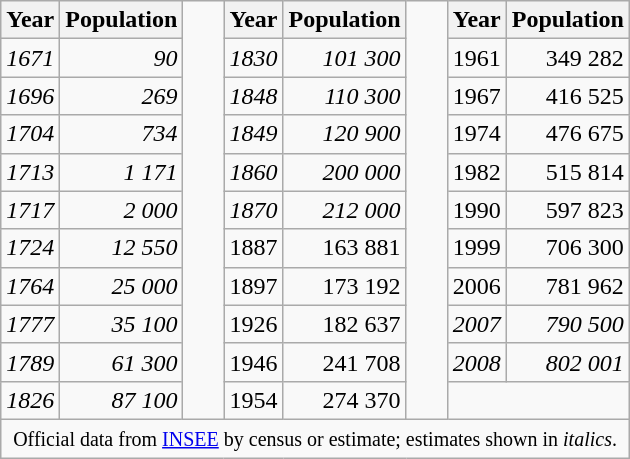<table class="wikitable">
<tr>
<th>Year</th>
<th>Population</th>
<td rowspan="11" style="width:20px;"></td>
<th>Year</th>
<th>Population</th>
<td rowspan="11" style="width:20px;"></td>
<th>Year</th>
<th>Population</th>
</tr>
<tr>
<td><em>1671</em></td>
<td style="text-align:right"><em>90</em></td>
<td><em>1830</em></td>
<td style="text-align:right"><em>101 300</em></td>
<td>1961</td>
<td style="text-align:right">349 282</td>
</tr>
<tr>
<td><em>1696</em></td>
<td style="text-align:right"><em>269</em></td>
<td><em>1848</em></td>
<td style="text-align:right"><em>110 300</em></td>
<td>1967</td>
<td style="text-align:right">416 525</td>
</tr>
<tr>
<td><em>1704</em></td>
<td style="text-align:right"><em>734</em></td>
<td><em>1849</em></td>
<td style="text-align:right"><em>120 900</em></td>
<td>1974</td>
<td style="text-align:right">476 675</td>
</tr>
<tr>
<td><em>1713</em></td>
<td style="text-align:right"><em>1 171</em></td>
<td><em>1860</em></td>
<td style="text-align:right"><em>200 000</em></td>
<td>1982</td>
<td style="text-align:right">515 814</td>
</tr>
<tr>
<td><em>1717</em></td>
<td style="text-align:right"><em>2 000</em></td>
<td><em>1870</em></td>
<td style="text-align:right"><em>212 000</em></td>
<td>1990</td>
<td style="text-align:right">597 823</td>
</tr>
<tr>
<td><em>1724</em></td>
<td style="text-align:right"><em>12 550</em></td>
<td>1887</td>
<td style="text-align:right">163 881</td>
<td>1999</td>
<td style="text-align:right">706 300</td>
</tr>
<tr>
<td><em>1764</em></td>
<td style="text-align:right"><em>25 000</em></td>
<td>1897</td>
<td style="text-align:right">173 192</td>
<td>2006</td>
<td style="text-align:right">781 962</td>
</tr>
<tr>
<td><em>1777</em></td>
<td style="text-align:right"><em>35 100</em></td>
<td>1926</td>
<td style="text-align:right">182 637</td>
<td><em>2007</em></td>
<td style="text-align:right"><em>790 500</em></td>
</tr>
<tr>
<td><em>1789</em></td>
<td style="text-align:right"><em>61 300</em></td>
<td>1946</td>
<td style="text-align:right">241 708</td>
<td><em>2008</em></td>
<td style="text-align:right"><em>802 001</em></td>
</tr>
<tr>
<td><em>1826</em></td>
<td style="text-align:right"><em>87 100</em></td>
<td>1954</td>
<td style="text-align:right">274 370</td>
<td colspan="2"></td>
</tr>
<tr>
<td colspan="8" style="text-align:center"><small>Official data from <a href='#'>INSEE</a> by census or estimate; estimates shown in <em>italics</em>.</small></td>
</tr>
</table>
